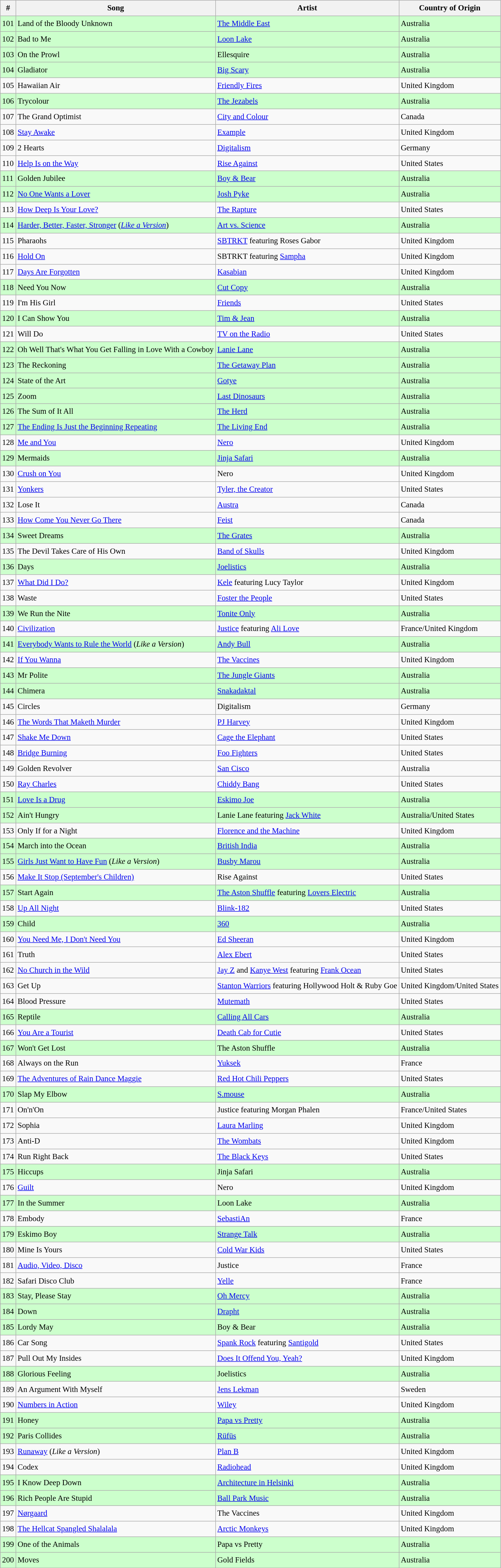<table class="wikitable sortable mw-collapsible mw-collapsed" style="font-size:0.95em;line-height:1.5em;">
<tr>
<th>#</th>
<th>Song</th>
<th>Artist</th>
<th>Country of Origin</th>
</tr>
<tr style="background-color: #ccffcc">
<td>101</td>
<td>Land of the Bloody Unknown</td>
<td><a href='#'>The Middle East</a></td>
<td>Australia</td>
</tr>
<tr style="background-color: #ccffcc">
<td>102</td>
<td>Bad to Me</td>
<td><a href='#'>Loon Lake</a></td>
<td>Australia</td>
</tr>
<tr style="background-color: #ccffcc">
<td>103</td>
<td>On the Prowl</td>
<td>Ellesquire</td>
<td>Australia</td>
</tr>
<tr style="background-color: #ccffcc">
<td>104</td>
<td>Gladiator</td>
<td><a href='#'>Big Scary</a></td>
<td>Australia</td>
</tr>
<tr>
<td>105</td>
<td>Hawaiian Air</td>
<td><a href='#'>Friendly Fires</a></td>
<td>United Kingdom</td>
</tr>
<tr style="background-color: #ccffcc">
<td>106</td>
<td>Trycolour</td>
<td><a href='#'>The Jezabels</a></td>
<td>Australia</td>
</tr>
<tr>
<td>107</td>
<td>The Grand Optimist</td>
<td><a href='#'>City and Colour</a></td>
<td>Canada</td>
</tr>
<tr>
<td>108</td>
<td><a href='#'>Stay Awake</a></td>
<td><a href='#'>Example</a></td>
<td>United Kingdom</td>
</tr>
<tr>
<td>109</td>
<td>2 Hearts</td>
<td><a href='#'>Digitalism</a></td>
<td>Germany</td>
</tr>
<tr>
<td>110</td>
<td><a href='#'>Help Is on the Way</a></td>
<td><a href='#'>Rise Against</a></td>
<td>United States</td>
</tr>
<tr style="background-color: #ccffcc">
<td>111</td>
<td>Golden Jubilee</td>
<td><a href='#'>Boy & Bear</a></td>
<td>Australia</td>
</tr>
<tr style="background-color: #ccffcc">
<td>112</td>
<td><a href='#'>No One Wants a Lover</a></td>
<td><a href='#'>Josh Pyke</a></td>
<td>Australia</td>
</tr>
<tr>
<td>113</td>
<td><a href='#'>How Deep Is Your Love?</a></td>
<td><a href='#'>The Rapture</a></td>
<td>United States</td>
</tr>
<tr style="background-color: #ccffcc">
<td>114</td>
<td><a href='#'>Harder, Better, Faster, Stronger</a> (<em><a href='#'>Like a Version</a></em>)</td>
<td><a href='#'>Art vs. Science</a></td>
<td>Australia</td>
</tr>
<tr>
<td>115</td>
<td>Pharaohs</td>
<td><a href='#'>SBTRKT</a> featuring Roses Gabor</td>
<td>United Kingdom</td>
</tr>
<tr>
<td>116</td>
<td><a href='#'>Hold On</a></td>
<td>SBTRKT featuring <a href='#'>Sampha</a></td>
<td>United Kingdom</td>
</tr>
<tr>
<td>117</td>
<td><a href='#'>Days Are Forgotten</a></td>
<td><a href='#'>Kasabian</a></td>
<td>United Kingdom</td>
</tr>
<tr style="background-color: #ccffcc">
<td>118</td>
<td>Need You Now</td>
<td><a href='#'>Cut Copy</a></td>
<td>Australia</td>
</tr>
<tr>
<td>119</td>
<td>I'm His Girl</td>
<td><a href='#'>Friends</a></td>
<td>United States</td>
</tr>
<tr style="background-color: #ccffcc">
<td>120</td>
<td>I Can Show You</td>
<td><a href='#'>Tim & Jean</a></td>
<td>Australia</td>
</tr>
<tr>
<td>121</td>
<td>Will Do</td>
<td><a href='#'>TV on the Radio</a></td>
<td>United States</td>
</tr>
<tr style="background-color: #ccffcc">
<td>122</td>
<td>Oh Well That's What You Get Falling in Love With a Cowboy</td>
<td><a href='#'>Lanie Lane</a></td>
<td>Australia</td>
</tr>
<tr style="background-color: #ccffcc">
<td>123</td>
<td>The Reckoning</td>
<td><a href='#'>The Getaway Plan</a></td>
<td>Australia</td>
</tr>
<tr style="background-color: #ccffcc">
<td>124</td>
<td>State of the Art</td>
<td><a href='#'>Gotye</a></td>
<td>Australia</td>
</tr>
<tr style="background-color: #ccffcc">
<td>125</td>
<td>Zoom</td>
<td><a href='#'>Last Dinosaurs</a></td>
<td>Australia</td>
</tr>
<tr style="background-color: #ccffcc">
<td>126</td>
<td>The Sum of It All</td>
<td><a href='#'>The Herd</a></td>
<td>Australia</td>
</tr>
<tr style="background-color: #ccffcc">
<td>127</td>
<td><a href='#'>The Ending Is Just the Beginning Repeating</a></td>
<td><a href='#'>The Living End</a></td>
<td>Australia</td>
</tr>
<tr>
<td>128</td>
<td><a href='#'>Me and You</a></td>
<td><a href='#'>Nero</a></td>
<td>United Kingdom</td>
</tr>
<tr style="background-color: #ccffcc">
<td>129</td>
<td>Mermaids</td>
<td><a href='#'>Jinja Safari</a></td>
<td>Australia</td>
</tr>
<tr>
<td>130</td>
<td><a href='#'>Crush on You</a></td>
<td>Nero</td>
<td>United Kingdom</td>
</tr>
<tr>
<td>131</td>
<td><a href='#'>Yonkers</a></td>
<td><a href='#'>Tyler, the Creator</a></td>
<td>United States</td>
</tr>
<tr>
<td>132</td>
<td>Lose It</td>
<td><a href='#'>Austra</a></td>
<td>Canada</td>
</tr>
<tr>
<td>133</td>
<td><a href='#'>How Come You Never Go There</a></td>
<td><a href='#'>Feist</a></td>
<td>Canada</td>
</tr>
<tr style="background-color: #ccffcc">
<td>134</td>
<td>Sweet Dreams</td>
<td><a href='#'>The Grates</a></td>
<td>Australia</td>
</tr>
<tr>
<td>135</td>
<td>The Devil Takes Care of His Own</td>
<td><a href='#'>Band of Skulls</a></td>
<td>United Kingdom</td>
</tr>
<tr style="background-color: #ccffcc">
<td>136</td>
<td>Days</td>
<td><a href='#'>Joelistics</a></td>
<td>Australia</td>
</tr>
<tr>
<td>137</td>
<td><a href='#'>What Did I Do?</a></td>
<td><a href='#'>Kele</a> featuring Lucy Taylor</td>
<td>United Kingdom</td>
</tr>
<tr>
<td>138</td>
<td>Waste</td>
<td><a href='#'>Foster the People</a></td>
<td>United States</td>
</tr>
<tr style="background-color: #ccffcc">
<td>139</td>
<td>We Run the Nite</td>
<td><a href='#'>Tonite Only</a></td>
<td>Australia</td>
</tr>
<tr>
<td>140</td>
<td><a href='#'>Civilization</a></td>
<td><a href='#'>Justice</a> featuring <a href='#'>Ali Love</a></td>
<td>France/United Kingdom</td>
</tr>
<tr style="background-color: #ccffcc">
<td>141</td>
<td><a href='#'>Everybody Wants to Rule the World</a> (<em>Like a Version</em>)</td>
<td><a href='#'>Andy Bull</a></td>
<td>Australia</td>
</tr>
<tr>
<td>142</td>
<td><a href='#'>If You Wanna</a></td>
<td><a href='#'>The Vaccines</a></td>
<td>United Kingdom</td>
</tr>
<tr style="background-color: #ccffcc">
<td>143</td>
<td>Mr Polite</td>
<td><a href='#'>The Jungle Giants</a></td>
<td>Australia</td>
</tr>
<tr style="background-color: #ccffcc">
<td>144</td>
<td>Chimera</td>
<td><a href='#'>Snakadaktal</a></td>
<td>Australia</td>
</tr>
<tr>
<td>145</td>
<td>Circles</td>
<td>Digitalism</td>
<td>Germany</td>
</tr>
<tr>
<td>146</td>
<td><a href='#'>The Words That Maketh Murder</a></td>
<td><a href='#'>PJ Harvey</a></td>
<td>United Kingdom</td>
</tr>
<tr>
<td>147</td>
<td><a href='#'>Shake Me Down</a></td>
<td><a href='#'>Cage the Elephant</a></td>
<td>United States</td>
</tr>
<tr>
<td>148</td>
<td><a href='#'>Bridge Burning</a></td>
<td><a href='#'>Foo Fighters</a></td>
<td>United States</td>
</tr>
<tr>
<td>149</td>
<td>Golden Revolver</td>
<td><a href='#'>San Cisco</a></td>
<td>Australia</td>
</tr>
<tr>
<td>150</td>
<td><a href='#'>Ray Charles</a></td>
<td><a href='#'>Chiddy Bang</a></td>
<td>United States</td>
</tr>
<tr style="background-color: #ccffcc">
<td>151</td>
<td><a href='#'>Love Is a Drug</a></td>
<td><a href='#'>Eskimo Joe</a></td>
<td>Australia</td>
</tr>
<tr style="background-color: #ccffcc">
<td>152</td>
<td>Ain't Hungry</td>
<td>Lanie Lane featuring <a href='#'>Jack White</a></td>
<td>Australia/United States</td>
</tr>
<tr>
<td>153</td>
<td>Only If for a Night</td>
<td><a href='#'>Florence and the Machine</a></td>
<td>United Kingdom</td>
</tr>
<tr style="background-color: #ccffcc">
<td>154</td>
<td>March into the Ocean</td>
<td><a href='#'>British India</a></td>
<td>Australia</td>
</tr>
<tr style="background-color: #ccffcc">
<td>155</td>
<td><a href='#'>Girls Just Want to Have Fun</a> (<em>Like a Version</em>)</td>
<td><a href='#'>Busby Marou</a></td>
<td>Australia</td>
</tr>
<tr>
<td>156</td>
<td><a href='#'>Make It Stop (September's Children)</a></td>
<td>Rise Against</td>
<td>United States</td>
</tr>
<tr style="background-color: #ccffcc">
<td>157</td>
<td>Start Again</td>
<td><a href='#'>The Aston Shuffle</a> featuring <a href='#'>Lovers Electric</a></td>
<td>Australia</td>
</tr>
<tr>
<td>158</td>
<td><a href='#'>Up All Night</a></td>
<td><a href='#'>Blink-182</a></td>
<td>United States</td>
</tr>
<tr style="background-color: #ccffcc">
<td>159</td>
<td>Child</td>
<td><a href='#'>360</a></td>
<td>Australia</td>
</tr>
<tr>
<td>160</td>
<td><a href='#'>You Need Me, I Don't Need You</a></td>
<td><a href='#'>Ed Sheeran</a></td>
<td>United Kingdom</td>
</tr>
<tr>
<td>161</td>
<td>Truth</td>
<td><a href='#'>Alex Ebert</a></td>
<td>United States</td>
</tr>
<tr>
<td>162</td>
<td><a href='#'>No Church in the Wild</a></td>
<td><a href='#'>Jay Z</a> and <a href='#'>Kanye West</a> featuring <a href='#'>Frank Ocean</a></td>
<td>United States</td>
</tr>
<tr>
<td>163</td>
<td>Get Up</td>
<td><a href='#'>Stanton Warriors</a> featuring Hollywood Holt & Ruby Goe</td>
<td>United Kingdom/United States</td>
</tr>
<tr>
<td>164</td>
<td>Blood Pressure</td>
<td><a href='#'>Mutemath</a></td>
<td>United States</td>
</tr>
<tr style="background-color: #ccffcc">
<td>165</td>
<td>Reptile</td>
<td><a href='#'>Calling All Cars</a></td>
<td>Australia</td>
</tr>
<tr>
<td>166</td>
<td><a href='#'>You Are a Tourist</a></td>
<td><a href='#'>Death Cab for Cutie</a></td>
<td>United States</td>
</tr>
<tr style="background-color: #ccffcc">
<td>167</td>
<td>Won't Get Lost</td>
<td>The Aston Shuffle</td>
<td>Australia</td>
</tr>
<tr>
<td>168</td>
<td>Always on the Run</td>
<td><a href='#'>Yuksek</a></td>
<td>France</td>
</tr>
<tr>
<td>169</td>
<td><a href='#'>The Adventures of Rain Dance Maggie</a></td>
<td><a href='#'>Red Hot Chili Peppers</a></td>
<td>United States</td>
</tr>
<tr style="background-color: #ccffcc">
<td>170</td>
<td>Slap My Elbow</td>
<td><a href='#'>S.mouse</a></td>
<td>Australia</td>
</tr>
<tr>
<td>171</td>
<td>On'n'On</td>
<td>Justice featuring Morgan Phalen</td>
<td>France/United States</td>
</tr>
<tr>
<td>172</td>
<td>Sophia</td>
<td><a href='#'>Laura Marling</a></td>
<td>United Kingdom</td>
</tr>
<tr>
<td>173</td>
<td>Anti-D</td>
<td><a href='#'>The Wombats</a></td>
<td>United Kingdom</td>
</tr>
<tr>
<td>174</td>
<td>Run Right Back</td>
<td><a href='#'>The Black Keys</a></td>
<td>United States</td>
</tr>
<tr style="background-color: #ccffcc">
<td>175</td>
<td>Hiccups</td>
<td>Jinja Safari</td>
<td>Australia</td>
</tr>
<tr>
<td>176</td>
<td><a href='#'>Guilt</a></td>
<td>Nero</td>
<td>United Kingdom</td>
</tr>
<tr style="background-color: #ccffcc">
<td>177</td>
<td>In the Summer</td>
<td>Loon Lake</td>
<td>Australia</td>
</tr>
<tr>
<td>178</td>
<td>Embody</td>
<td><a href='#'>SebastiAn</a></td>
<td>France</td>
</tr>
<tr style="background-color: #ccffcc">
<td>179</td>
<td>Eskimo Boy</td>
<td><a href='#'>Strange Talk</a></td>
<td>Australia</td>
</tr>
<tr>
<td>180</td>
<td>Mine Is Yours</td>
<td><a href='#'>Cold War Kids</a></td>
<td>United States</td>
</tr>
<tr>
<td>181</td>
<td><a href='#'>Audio, Video, Disco</a></td>
<td>Justice</td>
<td>France</td>
</tr>
<tr>
<td>182</td>
<td>Safari Disco Club</td>
<td><a href='#'>Yelle</a></td>
<td>France</td>
</tr>
<tr style="background-color: #ccffcc">
<td>183</td>
<td>Stay, Please Stay</td>
<td><a href='#'>Oh Mercy</a></td>
<td>Australia</td>
</tr>
<tr style="background-color: #ccffcc">
<td>184</td>
<td>Down</td>
<td><a href='#'>Drapht</a></td>
<td>Australia</td>
</tr>
<tr style="background-color: #ccffcc">
<td>185</td>
<td>Lordy May</td>
<td>Boy & Bear</td>
<td>Australia</td>
</tr>
<tr>
<td>186</td>
<td>Car Song</td>
<td><a href='#'>Spank Rock</a> featuring <a href='#'>Santigold</a></td>
<td>United States</td>
</tr>
<tr>
<td>187</td>
<td>Pull Out My Insides</td>
<td><a href='#'>Does It Offend You, Yeah?</a></td>
<td>United Kingdom</td>
</tr>
<tr style="background-color: #ccffcc">
<td>188</td>
<td>Glorious Feeling</td>
<td>Joelistics</td>
<td>Australia</td>
</tr>
<tr>
<td>189</td>
<td>An Argument With Myself</td>
<td><a href='#'>Jens Lekman</a></td>
<td>Sweden</td>
</tr>
<tr>
<td>190</td>
<td><a href='#'>Numbers in Action</a></td>
<td><a href='#'>Wiley</a></td>
<td>United Kingdom</td>
</tr>
<tr style="background-color: #ccffcc">
<td>191</td>
<td>Honey</td>
<td><a href='#'>Papa vs Pretty</a></td>
<td>Australia</td>
</tr>
<tr style="background-color: #ccffcc">
<td>192</td>
<td>Paris Collides</td>
<td><a href='#'>Rüfüs</a></td>
<td>Australia</td>
</tr>
<tr>
<td>193</td>
<td><a href='#'>Runaway</a> (<em>Like a Version</em>)</td>
<td><a href='#'>Plan B</a></td>
<td>United Kingdom</td>
</tr>
<tr>
<td>194</td>
<td>Codex</td>
<td><a href='#'>Radiohead</a></td>
<td>United Kingdom</td>
</tr>
<tr style="background-color: #ccffcc">
<td>195</td>
<td>I Know Deep Down</td>
<td><a href='#'>Architecture in Helsinki</a></td>
<td>Australia</td>
</tr>
<tr style="background-color: #ccffcc">
<td>196</td>
<td>Rich People Are Stupid</td>
<td><a href='#'>Ball Park Music</a></td>
<td>Australia</td>
</tr>
<tr>
<td>197</td>
<td><a href='#'>Nørgaard</a></td>
<td>The Vaccines</td>
<td>United Kingdom</td>
</tr>
<tr>
<td>198</td>
<td><a href='#'>The Hellcat Spangled Shalalala</a></td>
<td><a href='#'>Arctic Monkeys</a></td>
<td>United Kingdom</td>
</tr>
<tr style="background-color: #ccffcc">
<td>199</td>
<td>One of the Animals</td>
<td>Papa vs Pretty</td>
<td>Australia</td>
</tr>
<tr style="background-color: #ccffcc">
<td>200</td>
<td>Moves</td>
<td>Gold Fields</td>
<td>Australia</td>
</tr>
</table>
